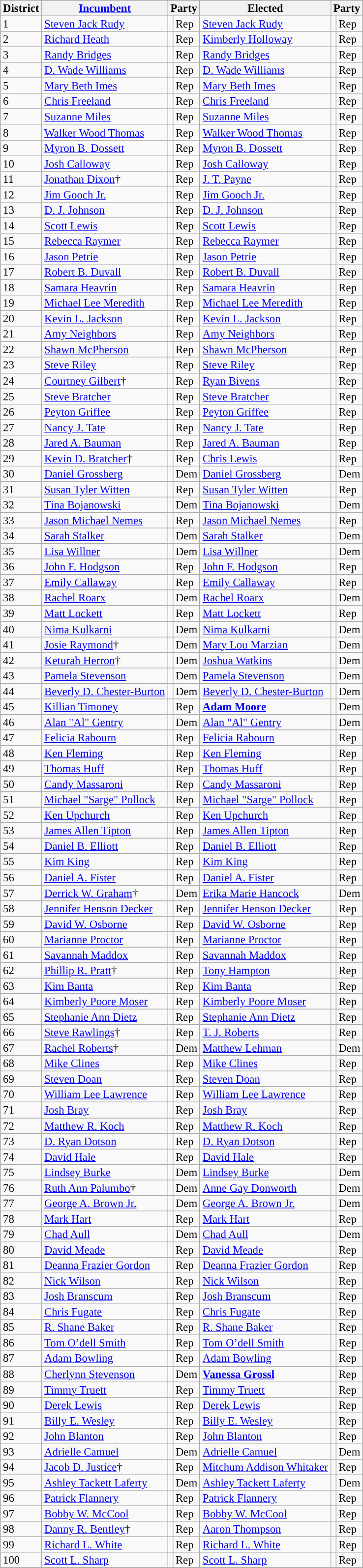<table class="sortable wikitable" style="font-size:95%;line-height:14px;">
<tr>
<th class="unsortable">District</th>
<th class="unsortable"><a href='#'>Incumbent</a></th>
<th colspan="2">Party</th>
<th class="unsortable">Elected</th>
<th colspan="2">Party</th>
</tr>
<tr>
<td>1</td>
<td><a href='#'>Steven Jack Rudy</a></td>
<td style="background:"></td>
<td>Rep</td>
<td><a href='#'>Steven Jack Rudy</a></td>
<td style="background:"></td>
<td>Rep</td>
</tr>
<tr>
<td>2</td>
<td><a href='#'>Richard Heath</a></td>
<td style="background:"></td>
<td>Rep</td>
<td><a href='#'>Kimberly Holloway</a></td>
<td style="background:"></td>
<td>Rep</td>
</tr>
<tr>
<td>3</td>
<td><a href='#'>Randy Bridges</a></td>
<td style="background:"></td>
<td>Rep</td>
<td><a href='#'>Randy Bridges</a></td>
<td style="background:"></td>
<td>Rep</td>
</tr>
<tr>
<td>4</td>
<td><a href='#'>D. Wade Williams</a></td>
<td style="background:"></td>
<td>Rep</td>
<td><a href='#'>D. Wade Williams</a></td>
<td style="background:"></td>
<td>Rep</td>
</tr>
<tr>
<td>5</td>
<td><a href='#'>Mary Beth Imes</a></td>
<td style="background:"></td>
<td>Rep</td>
<td><a href='#'>Mary Beth Imes</a></td>
<td style="background:"></td>
<td>Rep</td>
</tr>
<tr>
<td>6</td>
<td><a href='#'>Chris Freeland</a></td>
<td style="background:"></td>
<td>Rep</td>
<td><a href='#'>Chris Freeland</a></td>
<td style="background:"></td>
<td>Rep</td>
</tr>
<tr>
<td>7</td>
<td><a href='#'>Suzanne Miles</a></td>
<td style="background:"></td>
<td>Rep</td>
<td><a href='#'>Suzanne Miles</a></td>
<td style="background:"></td>
<td>Rep</td>
</tr>
<tr>
<td>8</td>
<td><a href='#'>Walker Wood Thomas</a></td>
<td style="background:"></td>
<td>Rep</td>
<td><a href='#'>Walker Wood Thomas</a></td>
<td style="background:"></td>
<td>Rep</td>
</tr>
<tr>
<td>9</td>
<td><a href='#'>Myron B. Dossett</a></td>
<td style="background:"></td>
<td>Rep</td>
<td><a href='#'>Myron B. Dossett</a></td>
<td style="background:"></td>
<td>Rep</td>
</tr>
<tr>
<td>10</td>
<td><a href='#'>Josh Calloway</a></td>
<td style="background:"></td>
<td>Rep</td>
<td><a href='#'>Josh Calloway</a></td>
<td style="background:"></td>
<td>Rep</td>
</tr>
<tr>
<td>11</td>
<td><a href='#'>Jonathan Dixon</a>†</td>
<td style="background:"></td>
<td>Rep</td>
<td><a href='#'>J. T. Payne</a></td>
<td style="background:"></td>
<td>Rep</td>
</tr>
<tr>
<td>12</td>
<td><a href='#'>Jim Gooch Jr.</a></td>
<td style="background:"></td>
<td>Rep</td>
<td><a href='#'>Jim Gooch Jr.</a></td>
<td style="background:"></td>
<td>Rep</td>
</tr>
<tr>
<td>13</td>
<td><a href='#'>D. J. Johnson</a></td>
<td style="background:"></td>
<td>Rep</td>
<td><a href='#'>D. J. Johnson</a></td>
<td style="background:"></td>
<td>Rep</td>
</tr>
<tr>
<td>14</td>
<td><a href='#'>Scott Lewis</a></td>
<td style="background:"></td>
<td>Rep</td>
<td><a href='#'>Scott Lewis</a></td>
<td style="background:"></td>
<td>Rep</td>
</tr>
<tr>
<td>15</td>
<td><a href='#'>Rebecca Raymer</a></td>
<td style="background:"></td>
<td>Rep</td>
<td><a href='#'>Rebecca Raymer</a></td>
<td style="background:"></td>
<td>Rep</td>
</tr>
<tr>
<td>16</td>
<td><a href='#'>Jason Petrie</a></td>
<td style="background:"></td>
<td>Rep</td>
<td><a href='#'>Jason Petrie</a></td>
<td style="background:"></td>
<td>Rep</td>
</tr>
<tr>
<td>17</td>
<td><a href='#'>Robert B. Duvall</a></td>
<td style="background:"></td>
<td>Rep</td>
<td><a href='#'>Robert B. Duvall</a></td>
<td style="background:"></td>
<td>Rep</td>
</tr>
<tr>
<td>18</td>
<td><a href='#'>Samara Heavrin</a></td>
<td style="background:"></td>
<td>Rep</td>
<td><a href='#'>Samara Heavrin</a></td>
<td style="background:"></td>
<td>Rep</td>
</tr>
<tr>
<td>19</td>
<td><a href='#'>Michael Lee Meredith</a></td>
<td style="background:"></td>
<td>Rep</td>
<td><a href='#'>Michael Lee Meredith</a></td>
<td style="background:"></td>
<td>Rep</td>
</tr>
<tr>
<td>20</td>
<td><a href='#'>Kevin L. Jackson</a></td>
<td style="background:"></td>
<td>Rep</td>
<td><a href='#'>Kevin L. Jackson</a></td>
<td style="background:"></td>
<td>Rep</td>
</tr>
<tr>
<td>21</td>
<td><a href='#'>Amy Neighbors</a></td>
<td style="background:"></td>
<td>Rep</td>
<td><a href='#'>Amy Neighbors</a></td>
<td style="background:"></td>
<td>Rep</td>
</tr>
<tr>
<td>22</td>
<td><a href='#'>Shawn McPherson</a></td>
<td style="background:"></td>
<td>Rep</td>
<td><a href='#'>Shawn McPherson</a></td>
<td style="background:"></td>
<td>Rep</td>
</tr>
<tr>
<td>23</td>
<td><a href='#'>Steve Riley</a></td>
<td style="background:"></td>
<td>Rep</td>
<td><a href='#'>Steve Riley</a></td>
<td style="background:"></td>
<td>Rep</td>
</tr>
<tr>
<td>24</td>
<td><a href='#'>Courtney Gilbert</a>†</td>
<td style="background:"></td>
<td>Rep</td>
<td><a href='#'>Ryan Bivens</a></td>
<td style="background:"></td>
<td>Rep</td>
</tr>
<tr>
<td>25</td>
<td><a href='#'>Steve Bratcher</a></td>
<td style="background:"></td>
<td>Rep</td>
<td><a href='#'>Steve Bratcher</a></td>
<td style="background:"></td>
<td>Rep</td>
</tr>
<tr>
<td>26</td>
<td><a href='#'>Peyton Griffee</a></td>
<td style="background:"></td>
<td>Rep</td>
<td><a href='#'>Peyton Griffee</a></td>
<td style="background:"></td>
<td>Rep</td>
</tr>
<tr>
<td>27</td>
<td><a href='#'>Nancy J. Tate</a></td>
<td style="background:"></td>
<td>Rep</td>
<td><a href='#'>Nancy J. Tate</a></td>
<td style="background:"></td>
<td>Rep</td>
</tr>
<tr>
<td>28</td>
<td><a href='#'>Jared A. Bauman</a></td>
<td style="background:"></td>
<td>Rep</td>
<td><a href='#'>Jared A. Bauman</a></td>
<td style="background:"></td>
<td>Rep</td>
</tr>
<tr>
<td>29</td>
<td><a href='#'>Kevin D. Bratcher</a>†</td>
<td style="background:"></td>
<td>Rep</td>
<td><a href='#'>Chris Lewis</a></td>
<td style="background:"></td>
<td>Rep</td>
</tr>
<tr>
<td>30</td>
<td><a href='#'>Daniel Grossberg</a></td>
<td style="background:"></td>
<td>Dem</td>
<td><a href='#'>Daniel Grossberg</a></td>
<td style="background:"></td>
<td>Dem</td>
</tr>
<tr>
<td>31</td>
<td><a href='#'>Susan Tyler Witten</a></td>
<td style="background:"></td>
<td>Rep</td>
<td><a href='#'>Susan Tyler Witten</a></td>
<td style="background:"></td>
<td>Rep</td>
</tr>
<tr>
<td>32</td>
<td><a href='#'>Tina Bojanowski</a></td>
<td style="background:"></td>
<td>Dem</td>
<td><a href='#'>Tina Bojanowski</a></td>
<td style="background:"></td>
<td>Dem</td>
</tr>
<tr>
<td>33</td>
<td><a href='#'>Jason Michael Nemes</a></td>
<td style="background:"></td>
<td>Rep</td>
<td><a href='#'>Jason Michael Nemes</a></td>
<td style="background:"></td>
<td>Rep</td>
</tr>
<tr>
<td>34</td>
<td><a href='#'>Sarah Stalker</a></td>
<td style="background:"></td>
<td>Dem</td>
<td><a href='#'>Sarah Stalker</a></td>
<td style="background:"></td>
<td>Dem</td>
</tr>
<tr>
<td>35</td>
<td><a href='#'>Lisa Willner</a></td>
<td style="background:"></td>
<td>Dem</td>
<td><a href='#'>Lisa Willner</a></td>
<td style="background:"></td>
<td>Dem</td>
</tr>
<tr>
<td>36</td>
<td><a href='#'>John F. Hodgson</a></td>
<td style="background:"></td>
<td>Rep</td>
<td><a href='#'>John F. Hodgson</a></td>
<td style="background:"></td>
<td>Rep</td>
</tr>
<tr>
<td>37</td>
<td><a href='#'>Emily Callaway</a></td>
<td style="background:"></td>
<td>Rep</td>
<td><a href='#'>Emily Callaway</a></td>
<td style="background:"></td>
<td>Rep</td>
</tr>
<tr>
<td>38</td>
<td><a href='#'>Rachel Roarx</a></td>
<td style="background:"></td>
<td>Dem</td>
<td><a href='#'>Rachel Roarx</a></td>
<td style="background:"></td>
<td>Dem</td>
</tr>
<tr>
<td>39</td>
<td><a href='#'>Matt Lockett</a></td>
<td style="background:"></td>
<td>Rep</td>
<td><a href='#'>Matt Lockett</a></td>
<td style="background:"></td>
<td>Rep</td>
</tr>
<tr>
<td>40</td>
<td><a href='#'>Nima Kulkarni</a></td>
<td style="background:"></td>
<td>Dem</td>
<td><a href='#'>Nima Kulkarni</a></td>
<td style="background:"></td>
<td>Dem</td>
</tr>
<tr>
<td>41</td>
<td><a href='#'>Josie Raymond</a>†</td>
<td style="background:"></td>
<td>Dem</td>
<td><a href='#'>Mary Lou Marzian</a></td>
<td style="background:"></td>
<td>Dem</td>
</tr>
<tr>
<td>42</td>
<td><a href='#'>Keturah Herron</a>†</td>
<td style="background:"></td>
<td>Dem</td>
<td><a href='#'>Joshua Watkins</a></td>
<td style="background:"></td>
<td>Dem</td>
</tr>
<tr>
<td>43</td>
<td><a href='#'>Pamela Stevenson</a></td>
<td style="background:"></td>
<td>Dem</td>
<td><a href='#'>Pamela Stevenson</a></td>
<td style="background:"></td>
<td>Dem</td>
</tr>
<tr>
<td>44</td>
<td><a href='#'>Beverly D. Chester-Burton</a></td>
<td style="background:"></td>
<td>Dem</td>
<td><a href='#'>Beverly D. Chester-Burton</a></td>
<td style="background:"></td>
<td>Dem</td>
</tr>
<tr>
<td>45</td>
<td><a href='#'>Killian Timoney</a></td>
<td style="background:"></td>
<td>Rep</td>
<td><strong><a href='#'>Adam Moore</a></strong></td>
<td style="background:"></td>
<td>Dem</td>
</tr>
<tr>
<td>46</td>
<td><a href='#'>Alan "Al" Gentry</a></td>
<td style="background:"></td>
<td>Dem</td>
<td><a href='#'>Alan "Al" Gentry</a></td>
<td style="background:"></td>
<td>Dem</td>
</tr>
<tr>
<td>47</td>
<td><a href='#'>Felicia Rabourn</a></td>
<td style="background:"></td>
<td>Rep</td>
<td><a href='#'>Felicia Rabourn</a></td>
<td style="background:"></td>
<td>Rep</td>
</tr>
<tr>
<td>48</td>
<td><a href='#'>Ken Fleming</a></td>
<td style="background:"></td>
<td>Rep</td>
<td><a href='#'>Ken Fleming</a></td>
<td style="background:"></td>
<td>Rep</td>
</tr>
<tr>
<td>49</td>
<td><a href='#'>Thomas Huff</a></td>
<td style="background:"></td>
<td>Rep</td>
<td><a href='#'>Thomas Huff</a></td>
<td style="background:"></td>
<td>Rep</td>
</tr>
<tr>
<td>50</td>
<td><a href='#'>Candy Massaroni</a></td>
<td style="background:"></td>
<td>Rep</td>
<td><a href='#'>Candy Massaroni</a></td>
<td style="background:"></td>
<td>Rep</td>
</tr>
<tr>
<td>51</td>
<td><a href='#'>Michael "Sarge" Pollock</a></td>
<td style="background:"></td>
<td>Rep</td>
<td><a href='#'>Michael "Sarge" Pollock</a></td>
<td style="background:"></td>
<td>Rep</td>
</tr>
<tr>
<td>52</td>
<td><a href='#'>Ken Upchurch</a></td>
<td style="background:"></td>
<td>Rep</td>
<td><a href='#'>Ken Upchurch</a></td>
<td style="background:"></td>
<td>Rep</td>
</tr>
<tr>
<td>53</td>
<td><a href='#'>James Allen Tipton</a></td>
<td style="background:"></td>
<td>Rep</td>
<td><a href='#'>James Allen Tipton</a></td>
<td style="background:"></td>
<td>Rep</td>
</tr>
<tr>
<td>54</td>
<td><a href='#'>Daniel B. Elliott</a></td>
<td style="background:"></td>
<td>Rep</td>
<td><a href='#'>Daniel B. Elliott</a></td>
<td style="background:"></td>
<td>Rep</td>
</tr>
<tr>
<td>55</td>
<td><a href='#'>Kim King</a></td>
<td style="background:"></td>
<td>Rep</td>
<td><a href='#'>Kim King</a></td>
<td style="background:"></td>
<td>Rep</td>
</tr>
<tr>
<td>56</td>
<td><a href='#'>Daniel A. Fister</a></td>
<td style="background:"></td>
<td>Rep</td>
<td><a href='#'>Daniel A. Fister</a></td>
<td style="background:"></td>
<td>Rep</td>
</tr>
<tr>
<td>57</td>
<td><a href='#'>Derrick W. Graham</a>†</td>
<td style="background:"></td>
<td>Dem</td>
<td><a href='#'>Erika Marie Hancock</a></td>
<td style="background:"></td>
<td>Dem</td>
</tr>
<tr>
<td>58</td>
<td><a href='#'>Jennifer Henson Decker</a></td>
<td style="background:"></td>
<td>Rep</td>
<td><a href='#'>Jennifer Henson Decker</a></td>
<td style="background:"></td>
<td>Rep</td>
</tr>
<tr>
<td>59</td>
<td><a href='#'>David W. Osborne</a></td>
<td style="background:"></td>
<td>Rep</td>
<td><a href='#'>David W. Osborne</a></td>
<td style="background:"></td>
<td>Rep</td>
</tr>
<tr>
<td>60</td>
<td><a href='#'>Marianne Proctor</a></td>
<td style="background:"></td>
<td>Rep</td>
<td><a href='#'>Marianne Proctor</a></td>
<td style="background:"></td>
<td>Rep</td>
</tr>
<tr>
<td>61</td>
<td><a href='#'>Savannah Maddox</a></td>
<td style="background:"></td>
<td>Rep</td>
<td><a href='#'>Savannah Maddox</a></td>
<td style="background:"></td>
<td>Rep</td>
</tr>
<tr>
<td>62</td>
<td><a href='#'>Phillip R. Pratt</a>†</td>
<td style="background:"></td>
<td>Rep</td>
<td><a href='#'>Tony Hampton</a></td>
<td style="background:"></td>
<td>Rep</td>
</tr>
<tr>
<td>63</td>
<td><a href='#'>Kim Banta</a></td>
<td style="background:"></td>
<td>Rep</td>
<td><a href='#'>Kim Banta</a></td>
<td style="background:"></td>
<td>Rep</td>
</tr>
<tr>
<td>64</td>
<td><a href='#'>Kimberly Poore Moser</a></td>
<td style="background:"></td>
<td>Rep</td>
<td><a href='#'>Kimberly Poore Moser</a></td>
<td style="background:"></td>
<td>Rep</td>
</tr>
<tr>
<td>65</td>
<td><a href='#'>Stephanie Ann Dietz</a></td>
<td style="background:"></td>
<td>Rep</td>
<td><a href='#'>Stephanie Ann Dietz</a></td>
<td style="background:"></td>
<td>Rep</td>
</tr>
<tr>
<td>66</td>
<td><a href='#'>Steve Rawlings</a>†</td>
<td style="background:"></td>
<td>Rep</td>
<td><a href='#'>T. J. Roberts</a></td>
<td style="background:"></td>
<td>Rep</td>
</tr>
<tr>
<td>67</td>
<td><a href='#'>Rachel Roberts</a>†</td>
<td style="background:"></td>
<td>Dem</td>
<td><a href='#'>Matthew Lehman</a></td>
<td style="background:"></td>
<td>Dem</td>
</tr>
<tr>
<td>68</td>
<td><a href='#'>Mike Clines</a></td>
<td style="background:"></td>
<td>Rep</td>
<td><a href='#'>Mike Clines</a></td>
<td style="background:"></td>
<td>Rep</td>
</tr>
<tr>
<td>69</td>
<td><a href='#'>Steven Doan</a></td>
<td style="background:"></td>
<td>Rep</td>
<td><a href='#'>Steven Doan</a></td>
<td style="background:"></td>
<td>Rep</td>
</tr>
<tr>
<td>70</td>
<td><a href='#'>William Lee Lawrence</a></td>
<td style="background:"></td>
<td>Rep</td>
<td><a href='#'>William Lee Lawrence</a></td>
<td style="background:"></td>
<td>Rep</td>
</tr>
<tr>
<td>71</td>
<td><a href='#'>Josh Bray</a></td>
<td style="background:"></td>
<td>Rep</td>
<td><a href='#'>Josh Bray</a></td>
<td style="background:"></td>
<td>Rep</td>
</tr>
<tr>
<td>72</td>
<td><a href='#'>Matthew R. Koch</a></td>
<td style="background:"></td>
<td>Rep</td>
<td><a href='#'>Matthew R. Koch</a></td>
<td style="background:"></td>
<td>Rep</td>
</tr>
<tr>
<td>73</td>
<td><a href='#'>D. Ryan Dotson</a></td>
<td style="background:"></td>
<td>Rep</td>
<td><a href='#'>D. Ryan Dotson</a></td>
<td style="background:"></td>
<td>Rep</td>
</tr>
<tr>
<td>74</td>
<td><a href='#'>David Hale</a></td>
<td style="background:"></td>
<td>Rep</td>
<td><a href='#'>David Hale</a></td>
<td style="background:"></td>
<td>Rep</td>
</tr>
<tr>
<td>75</td>
<td><a href='#'>Lindsey Burke</a></td>
<td style="background:"></td>
<td>Dem</td>
<td><a href='#'>Lindsey Burke</a></td>
<td style="background:"></td>
<td>Dem</td>
</tr>
<tr>
<td>76</td>
<td><a href='#'>Ruth Ann Palumbo</a>†</td>
<td style="background:"></td>
<td>Dem</td>
<td><a href='#'>Anne Gay Donworth</a></td>
<td style="background:"></td>
<td>Dem</td>
</tr>
<tr>
<td>77</td>
<td><a href='#'>George A. Brown Jr.</a></td>
<td style="background:"></td>
<td>Dem</td>
<td><a href='#'>George A. Brown Jr.</a></td>
<td style="background:"></td>
<td>Dem</td>
</tr>
<tr>
<td>78</td>
<td><a href='#'>Mark Hart</a></td>
<td style="background:"></td>
<td>Rep</td>
<td><a href='#'>Mark Hart</a></td>
<td style="background:"></td>
<td>Rep</td>
</tr>
<tr>
<td>79</td>
<td><a href='#'>Chad Aull</a></td>
<td style="background:"></td>
<td>Dem</td>
<td><a href='#'>Chad Aull</a></td>
<td style="background:"></td>
<td>Dem</td>
</tr>
<tr>
<td>80</td>
<td><a href='#'>David Meade</a></td>
<td style="background:"></td>
<td>Rep</td>
<td><a href='#'>David Meade</a></td>
<td style="background:"></td>
<td>Rep</td>
</tr>
<tr>
<td>81</td>
<td><a href='#'>Deanna Frazier Gordon</a></td>
<td style="background:"></td>
<td>Rep</td>
<td><a href='#'>Deanna Frazier Gordon</a></td>
<td style="background:"></td>
<td>Rep</td>
</tr>
<tr>
<td>82</td>
<td><a href='#'>Nick Wilson</a></td>
<td style="background:"></td>
<td>Rep</td>
<td><a href='#'>Nick Wilson</a></td>
<td style="background:"></td>
<td>Rep</td>
</tr>
<tr>
<td>83</td>
<td><a href='#'>Josh Branscum</a></td>
<td style="background:"></td>
<td>Rep</td>
<td><a href='#'>Josh Branscum</a></td>
<td style="background:"></td>
<td>Rep</td>
</tr>
<tr>
<td>84</td>
<td><a href='#'>Chris Fugate</a></td>
<td style="background:"></td>
<td>Rep</td>
<td><a href='#'>Chris Fugate</a></td>
<td style="background:"></td>
<td>Rep</td>
</tr>
<tr>
<td>85</td>
<td><a href='#'>R. Shane Baker</a></td>
<td style="background:"></td>
<td>Rep</td>
<td><a href='#'>R. Shane Baker</a></td>
<td style="background:"></td>
<td>Rep</td>
</tr>
<tr>
<td>86</td>
<td><a href='#'>Tom O’dell Smith</a></td>
<td style="background:"></td>
<td>Rep</td>
<td><a href='#'>Tom O’dell Smith</a></td>
<td style="background:"></td>
<td>Rep</td>
</tr>
<tr>
<td>87</td>
<td><a href='#'>Adam Bowling</a></td>
<td style="background:"></td>
<td>Rep</td>
<td><a href='#'>Adam Bowling</a></td>
<td style="background:"></td>
<td>Rep</td>
</tr>
<tr>
<td>88</td>
<td><a href='#'>Cherlynn Stevenson</a></td>
<td style="background:"></td>
<td>Dem</td>
<td><strong><a href='#'>Vanessa Grossl</a></strong></td>
<td style="background:"></td>
<td>Rep</td>
</tr>
<tr>
<td>89</td>
<td><a href='#'>Timmy Truett</a></td>
<td style="background:"></td>
<td>Rep</td>
<td><a href='#'>Timmy Truett</a></td>
<td style="background:"></td>
<td>Rep</td>
</tr>
<tr>
<td>90</td>
<td><a href='#'>Derek Lewis</a></td>
<td style="background:"></td>
<td>Rep</td>
<td><a href='#'>Derek Lewis</a></td>
<td style="background:"></td>
<td>Rep</td>
</tr>
<tr>
<td>91</td>
<td><a href='#'>Billy E. Wesley</a></td>
<td style="background:"></td>
<td>Rep</td>
<td><a href='#'>Billy E. Wesley</a></td>
<td style="background:"></td>
<td>Rep</td>
</tr>
<tr>
<td>92</td>
<td><a href='#'>John Blanton</a></td>
<td style="background:"></td>
<td>Rep</td>
<td><a href='#'>John Blanton</a></td>
<td style="background:"></td>
<td>Rep</td>
</tr>
<tr>
<td>93</td>
<td><a href='#'>Adrielle Camuel</a></td>
<td style="background:"></td>
<td>Dem</td>
<td><a href='#'>Adrielle Camuel</a></td>
<td style="background:"></td>
<td>Dem</td>
</tr>
<tr>
<td>94</td>
<td><a href='#'>Jacob D. Justice</a>†</td>
<td style="background:"></td>
<td>Rep</td>
<td><a href='#'>Mitchum Addison Whitaker</a></td>
<td style="background:"></td>
<td>Rep</td>
</tr>
<tr>
<td>95</td>
<td><a href='#'>Ashley Tackett Laferty</a></td>
<td style="background:"></td>
<td>Dem</td>
<td><a href='#'>Ashley Tackett Laferty</a></td>
<td style="background:"></td>
<td>Dem</td>
</tr>
<tr>
<td>96</td>
<td><a href='#'>Patrick Flannery</a></td>
<td style="background:"></td>
<td>Rep</td>
<td><a href='#'>Patrick Flannery</a></td>
<td style="background:"></td>
<td>Rep</td>
</tr>
<tr>
<td>97</td>
<td><a href='#'>Bobby W. McCool</a></td>
<td style="background:"></td>
<td>Rep</td>
<td><a href='#'>Bobby W. McCool</a></td>
<td style="background:"></td>
<td>Rep</td>
</tr>
<tr>
<td>98</td>
<td><a href='#'>Danny R. Bentley</a>†</td>
<td style="background:"></td>
<td>Rep</td>
<td><a href='#'>Aaron Thompson</a></td>
<td style="background:"></td>
<td>Rep</td>
</tr>
<tr>
<td>99</td>
<td><a href='#'>Richard L. White</a></td>
<td style="background:"></td>
<td>Rep</td>
<td><a href='#'>Richard L. White</a></td>
<td style="background:"></td>
<td>Rep</td>
</tr>
<tr>
<td>100</td>
<td><a href='#'>Scott L. Sharp</a></td>
<td style="background:"></td>
<td>Rep</td>
<td><a href='#'>Scott L. Sharp</a></td>
<td style="background:"></td>
<td>Rep</td>
</tr>
<tr>
</tr>
</table>
